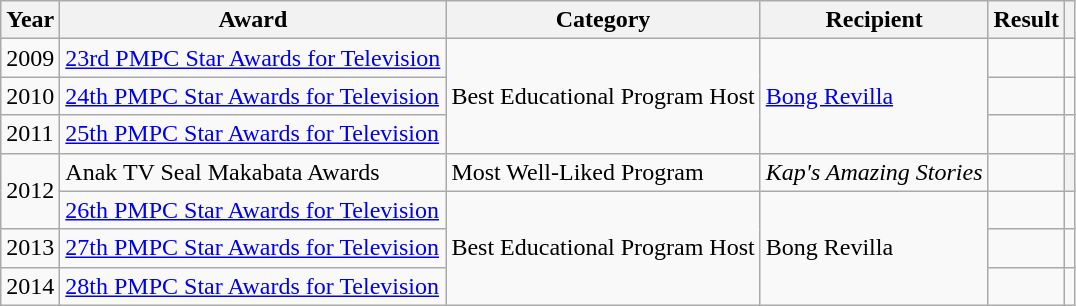<table class="wikitable">
<tr>
<th>Year</th>
<th>Award</th>
<th>Category</th>
<th>Recipient</th>
<th>Result</th>
<th></th>
</tr>
<tr>
<td>2009</td>
<td><a href='#'>23rd PMPC Star Awards for Television</a></td>
<td rowspan=3>Best Educational Program Host</td>
<td rowspan=3><a href='#'>Bong Revilla</a></td>
<td></td>
<td></td>
</tr>
<tr>
<td>2010</td>
<td><a href='#'>24th PMPC Star Awards for Television</a></td>
<td></td>
<td></td>
</tr>
<tr>
<td>2011</td>
<td><a href='#'>25th PMPC Star Awards for Television</a></td>
<td></td>
<td></td>
</tr>
<tr>
<td rowspan=2>2012</td>
<td>Anak TV Seal Makabata Awards</td>
<td>Most Well-Liked Program</td>
<td><em>Kap's Amazing Stories</em></td>
<td></td>
<th></th>
</tr>
<tr>
<td><a href='#'>26th PMPC Star Awards for Television</a></td>
<td rowspan=3>Best Educational Program Host</td>
<td rowspan=3>Bong Revilla</td>
<td></td>
<td></td>
</tr>
<tr>
<td>2013</td>
<td><a href='#'>27th PMPC Star Awards for Television</a></td>
<td></td>
<td></td>
</tr>
<tr>
<td>2014</td>
<td><a href='#'>28th PMPC Star Awards for Television</a></td>
<td></td>
<td></td>
</tr>
</table>
